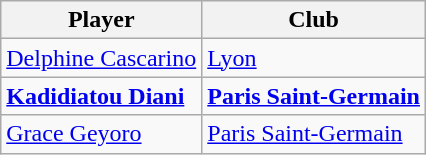<table class="wikitable">
<tr>
<th>Player</th>
<th>Club</th>
</tr>
<tr>
<td> <a href='#'>Delphine Cascarino</a></td>
<td><a href='#'>Lyon</a></td>
</tr>
<tr>
<td> <strong><a href='#'>Kadidiatou Diani</a></strong></td>
<td><strong><a href='#'>Paris Saint-Germain</a></strong></td>
</tr>
<tr>
<td> <a href='#'>Grace Geyoro</a></td>
<td><a href='#'>Paris Saint-Germain</a></td>
</tr>
</table>
